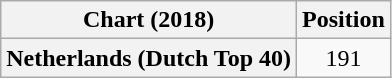<table class="wikitable plainrowheaders" style="text-align:center">
<tr>
<th scope="col">Chart (2018)</th>
<th scope="col">Position</th>
</tr>
<tr>
<th scope="row">Netherlands (Dutch Top 40)</th>
<td>191</td>
</tr>
</table>
